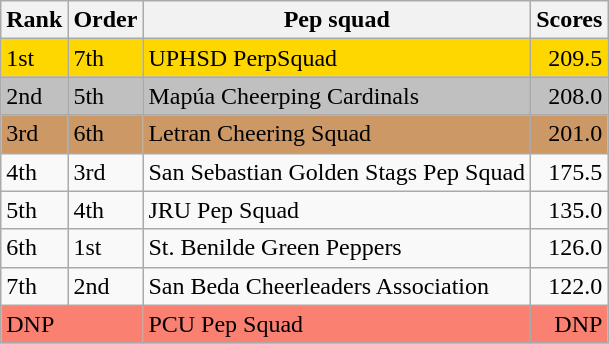<table class="wikitable">
<tr>
<th>Rank</th>
<th>Order</th>
<th>Pep squad</th>
<th>Scores</th>
</tr>
<tr bgcolor=gold>
<td>1st</td>
<td>7th</td>
<td>UPHSD PerpSquad</td>
<td align=right>209.5</td>
</tr>
<tr bgcolor=silver>
<td>2nd</td>
<td>5th</td>
<td>Mapúa Cheerping Cardinals</td>
<td align=right>208.0</td>
</tr>
<tr bgcolor=cc9966>
<td>3rd</td>
<td>6th</td>
<td>Letran Cheering Squad</td>
<td align=right>201.0</td>
</tr>
<tr>
<td>4th</td>
<td>3rd</td>
<td>San Sebastian Golden Stags Pep Squad</td>
<td align=right>175.5</td>
</tr>
<tr>
<td>5th</td>
<td>4th</td>
<td>JRU Pep Squad</td>
<td align=right>135.0</td>
</tr>
<tr>
<td>6th</td>
<td>1st</td>
<td>St. Benilde Green Peppers</td>
<td align=right>126.0</td>
</tr>
<tr>
<td>7th</td>
<td>2nd</td>
<td>San Beda Cheerleaders Association</td>
<td align=right>122.0</td>
</tr>
<tr bgcolor="#fa8072">
<td colspan=2>DNP</td>
<td>PCU Pep Squad</td>
<td align=right>DNP</td>
</tr>
</table>
